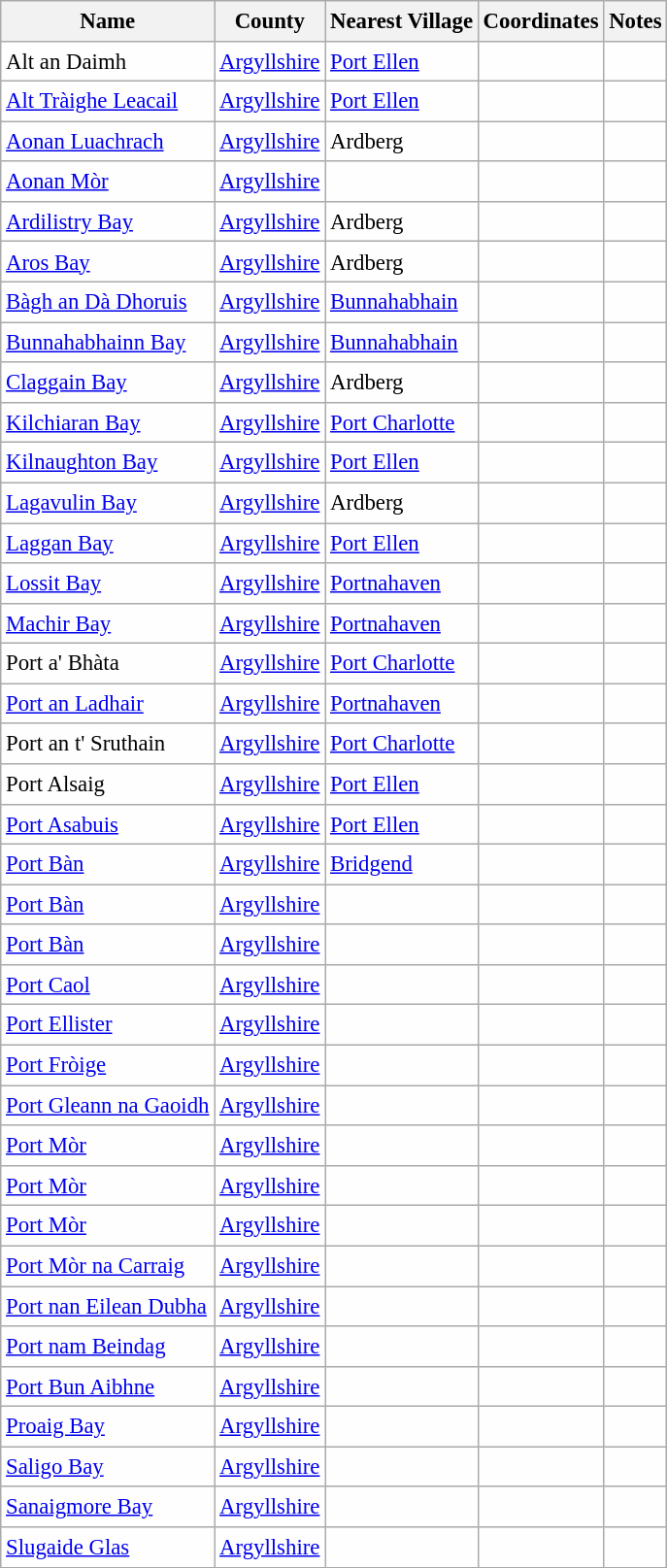<table class="wikitable sortable" style="table-layout:fixed;background-color:#FEFEFE;font-size:95%;padding:0.30em;line-height:1.35em;">
<tr>
<th scope="col">Name</th>
<th scope="col">County</th>
<th scope="col">Nearest Village</th>
<th scope="col" data-sort-type="number">Coordinates</th>
<th scope="col">Notes</th>
</tr>
<tr>
<td>Alt an Daimh</td>
<td><a href='#'>Argyllshire</a></td>
<td><a href='#'>Port Ellen</a></td>
<td></td>
<td></td>
</tr>
<tr>
<td><a href='#'>Alt Tràighe Leacail</a></td>
<td><a href='#'>Argyllshire</a></td>
<td><a href='#'>Port Ellen</a></td>
<td></td>
<td></td>
</tr>
<tr>
<td><a href='#'>Aonan Luachrach</a></td>
<td><a href='#'>Argyllshire</a></td>
<td>Ardberg</td>
<td></td>
<td></td>
</tr>
<tr>
<td><a href='#'>Aonan Mòr</a></td>
<td><a href='#'>Argyllshire</a></td>
<td></td>
<td></td>
<td></td>
</tr>
<tr>
<td><a href='#'>Ardilistry Bay</a></td>
<td><a href='#'>Argyllshire</a></td>
<td>Ardberg</td>
<td></td>
<td></td>
</tr>
<tr>
<td><a href='#'>Aros Bay</a></td>
<td><a href='#'>Argyllshire</a></td>
<td>Ardberg</td>
<td></td>
<td></td>
</tr>
<tr>
<td><a href='#'>Bàgh an Dà Dhoruis</a></td>
<td><a href='#'>Argyllshire</a></td>
<td><a href='#'>Bunnahabhain</a></td>
<td></td>
<td></td>
</tr>
<tr>
<td><a href='#'>Bunnahabhainn Bay</a></td>
<td><a href='#'>Argyllshire</a></td>
<td><a href='#'>Bunnahabhain</a></td>
<td></td>
<td></td>
</tr>
<tr>
<td><a href='#'>Claggain Bay</a></td>
<td><a href='#'>Argyllshire</a></td>
<td>Ardberg</td>
<td></td>
<td></td>
</tr>
<tr>
<td><a href='#'>Kilchiaran Bay</a></td>
<td><a href='#'>Argyllshire</a></td>
<td><a href='#'>Port Charlotte</a></td>
<td></td>
<td></td>
</tr>
<tr>
<td><a href='#'>Kilnaughton Bay</a></td>
<td><a href='#'>Argyllshire</a></td>
<td><a href='#'>Port Ellen</a></td>
<td></td>
<td></td>
</tr>
<tr>
<td><a href='#'>Lagavulin Bay</a></td>
<td><a href='#'>Argyllshire</a></td>
<td>Ardberg</td>
<td></td>
<td></td>
</tr>
<tr>
<td><a href='#'>Laggan Bay</a></td>
<td><a href='#'>Argyllshire</a></td>
<td><a href='#'>Port Ellen</a></td>
<td></td>
<td></td>
</tr>
<tr>
<td><a href='#'>Lossit Bay</a></td>
<td><a href='#'>Argyllshire</a></td>
<td><a href='#'>Portnahaven</a></td>
<td></td>
<td></td>
</tr>
<tr>
<td><a href='#'>Machir Bay</a></td>
<td><a href='#'>Argyllshire</a></td>
<td><a href='#'>Portnahaven</a></td>
<td></td>
<td></td>
</tr>
<tr>
<td>Port a' Bhàta</td>
<td><a href='#'>Argyllshire</a></td>
<td><a href='#'>Port Charlotte</a></td>
<td></td>
<td></td>
</tr>
<tr>
<td><a href='#'>Port an Ladhair</a></td>
<td><a href='#'>Argyllshire</a></td>
<td><a href='#'>Portnahaven</a></td>
<td></td>
<td></td>
</tr>
<tr>
<td>Port an t' Sruthain</td>
<td><a href='#'>Argyllshire</a></td>
<td><a href='#'>Port Charlotte</a></td>
<td></td>
<td></td>
</tr>
<tr>
<td>Port Alsaig</td>
<td><a href='#'>Argyllshire</a></td>
<td><a href='#'>Port Ellen</a></td>
<td></td>
<td></td>
</tr>
<tr>
<td><a href='#'>Port Asabuis</a></td>
<td><a href='#'>Argyllshire</a></td>
<td><a href='#'>Port Ellen</a></td>
<td></td>
<td></td>
</tr>
<tr>
<td><a href='#'>Port Bàn</a></td>
<td><a href='#'>Argyllshire</a></td>
<td><a href='#'>Bridgend</a></td>
<td></td>
<td></td>
</tr>
<tr>
<td><a href='#'>Port Bàn</a></td>
<td><a href='#'>Argyllshire</a></td>
<td></td>
<td></td>
<td></td>
</tr>
<tr>
<td><a href='#'>Port Bàn</a></td>
<td><a href='#'>Argyllshire</a></td>
<td></td>
<td></td>
<td></td>
</tr>
<tr>
<td><a href='#'>Port Caol</a></td>
<td><a href='#'>Argyllshire</a></td>
<td></td>
<td></td>
<td></td>
</tr>
<tr>
<td><a href='#'>Port Ellister</a></td>
<td><a href='#'>Argyllshire</a></td>
<td></td>
<td></td>
<td></td>
</tr>
<tr>
<td><a href='#'>Port Fròige</a></td>
<td><a href='#'>Argyllshire</a></td>
<td></td>
<td></td>
<td></td>
</tr>
<tr>
<td><a href='#'>Port Gleann na Gaoidh</a></td>
<td><a href='#'>Argyllshire</a></td>
<td></td>
<td></td>
<td></td>
</tr>
<tr>
<td><a href='#'>Port Mòr</a></td>
<td><a href='#'>Argyllshire</a></td>
<td></td>
<td></td>
<td></td>
</tr>
<tr>
<td><a href='#'>Port Mòr</a></td>
<td><a href='#'>Argyllshire</a></td>
<td></td>
<td></td>
<td></td>
</tr>
<tr>
<td><a href='#'>Port Mòr</a></td>
<td><a href='#'>Argyllshire</a></td>
<td></td>
<td></td>
<td></td>
</tr>
<tr>
<td><a href='#'>Port Mòr na Carraig</a></td>
<td><a href='#'>Argyllshire</a></td>
<td></td>
<td></td>
<td></td>
</tr>
<tr>
<td><a href='#'>Port nan Eilean Dubha</a></td>
<td><a href='#'>Argyllshire</a></td>
<td></td>
<td></td>
<td></td>
</tr>
<tr>
<td><a href='#'>Port nam Beindag</a></td>
<td><a href='#'>Argyllshire</a></td>
<td></td>
<td></td>
<td></td>
</tr>
<tr>
<td><a href='#'>Port Bun Aibhne</a></td>
<td><a href='#'>Argyllshire</a></td>
<td></td>
<td></td>
<td></td>
</tr>
<tr>
<td><a href='#'>Proaig Bay</a></td>
<td><a href='#'>Argyllshire</a></td>
<td></td>
<td></td>
<td></td>
</tr>
<tr>
<td><a href='#'>Saligo Bay</a></td>
<td><a href='#'>Argyllshire</a></td>
<td></td>
<td></td>
<td></td>
</tr>
<tr>
<td><a href='#'>Sanaigmore Bay</a></td>
<td><a href='#'>Argyllshire</a></td>
<td></td>
<td></td>
<td></td>
</tr>
<tr>
<td><a href='#'>Slugaide Glas</a></td>
<td><a href='#'>Argyllshire</a></td>
<td></td>
<td></td>
<td></td>
</tr>
<tr>
</tr>
</table>
